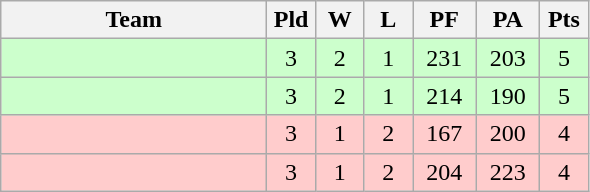<table class="wikitable" style="text-align:center;">
<tr>
<th width=170>Team</th>
<th width=25>Pld</th>
<th width=25>W</th>
<th width=25>L</th>
<th width=35>PF</th>
<th width=35>PA</th>
<th width=25>Pts</th>
</tr>
<tr bgcolor=#ccffcc>
<td align="left"></td>
<td>3</td>
<td>2</td>
<td>1</td>
<td>231</td>
<td>203</td>
<td>5</td>
</tr>
<tr bgcolor=#ccffcc>
<td align="left"></td>
<td>3</td>
<td>2</td>
<td>1</td>
<td>214</td>
<td>190</td>
<td>5</td>
</tr>
<tr bgcolor=#ffcccc>
<td align="left"></td>
<td>3</td>
<td>1</td>
<td>2</td>
<td>167</td>
<td>200</td>
<td>4</td>
</tr>
<tr bgcolor=#ffcccc>
<td align="left"></td>
<td>3</td>
<td>1</td>
<td>2</td>
<td>204</td>
<td>223</td>
<td>4</td>
</tr>
</table>
